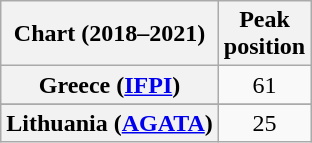<table class="wikitable sortable plainrowheaders" style="text-align:center;">
<tr>
<th>Chart (2018–2021)</th>
<th>Peak<br>position</th>
</tr>
<tr>
<th scope="row">Greece (<a href='#'>IFPI</a>)</th>
<td>61</td>
</tr>
<tr>
</tr>
<tr>
<th scope="row">Lithuania (<a href='#'>AGATA</a>)</th>
<td>25</td>
</tr>
</table>
